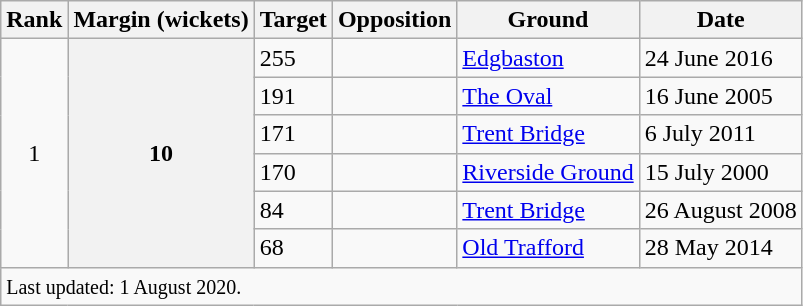<table class="wikitable">
<tr>
<th>Rank</th>
<th>Margin (wickets)</th>
<th>Target</th>
<th>Opposition</th>
<th>Ground</th>
<th>Date</th>
</tr>
<tr>
<td align=center rowspan=6>1</td>
<th rowspan=6>10</th>
<td>255</td>
<td></td>
<td><a href='#'>Edgbaston</a></td>
<td>24 June 2016</td>
</tr>
<tr>
<td>191</td>
<td></td>
<td><a href='#'>The Oval</a></td>
<td>16 June 2005</td>
</tr>
<tr>
<td>171</td>
<td></td>
<td><a href='#'>Trent Bridge</a></td>
<td>6 July 2011</td>
</tr>
<tr>
<td>170</td>
<td></td>
<td><a href='#'>Riverside Ground</a></td>
<td>15 July 2000</td>
</tr>
<tr>
<td>84</td>
<td></td>
<td><a href='#'>Trent Bridge</a></td>
<td>26 August 2008</td>
</tr>
<tr>
<td>68</td>
<td></td>
<td><a href='#'>Old Trafford</a></td>
<td>28 May 2014</td>
</tr>
<tr>
<td colspan=6><small>Last updated: 1 August 2020.</small></td>
</tr>
</table>
